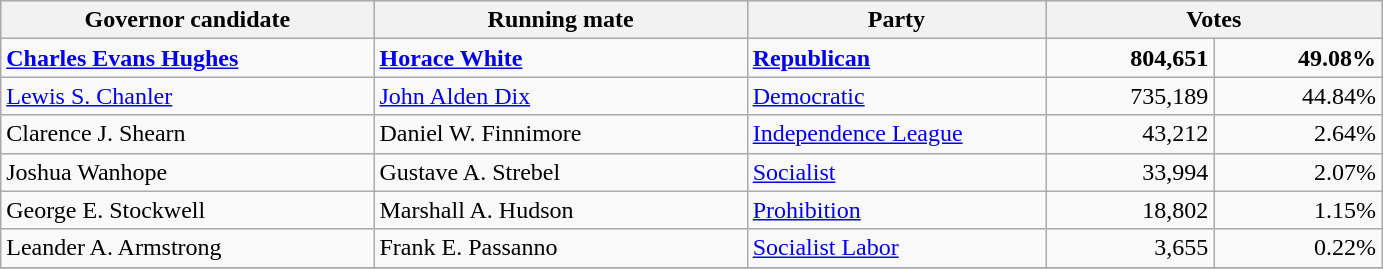<table class=wikitable>
<tr bgcolor=lightgrey>
<th width="20%">Governor candidate</th>
<th width="20%">Running mate</th>
<th width="16%">Party</th>
<th width="18%" colspan="2">Votes</th>
</tr>
<tr>
<td><strong><a href='#'>Charles Evans Hughes</a></strong></td>
<td><strong><a href='#'>Horace White</a></strong></td>
<td><strong><a href='#'>Republican</a></strong></td>
<td align="right"><strong>804,651</strong></td>
<td align="right"><strong>49.08%</strong></td>
</tr>
<tr>
<td><a href='#'>Lewis S. Chanler</a></td>
<td><a href='#'>John Alden Dix</a></td>
<td><a href='#'>Democratic</a></td>
<td align="right">735,189</td>
<td align="right">44.84%</td>
</tr>
<tr>
<td>Clarence J. Shearn</td>
<td>Daniel W. Finnimore</td>
<td><a href='#'>Independence League</a></td>
<td align="right">43,212</td>
<td align="right">2.64%</td>
</tr>
<tr>
<td>Joshua Wanhope</td>
<td>Gustave A. Strebel</td>
<td><a href='#'>Socialist</a></td>
<td align="right">33,994</td>
<td align="right">2.07%</td>
</tr>
<tr>
<td>George E. Stockwell</td>
<td>Marshall A. Hudson</td>
<td><a href='#'>Prohibition</a></td>
<td align="right">18,802</td>
<td align="right">1.15%</td>
</tr>
<tr>
<td>Leander A. Armstrong</td>
<td>Frank E. Passanno</td>
<td><a href='#'>Socialist Labor</a></td>
<td align="right">3,655</td>
<td align="right">0.22%</td>
</tr>
<tr>
</tr>
</table>
